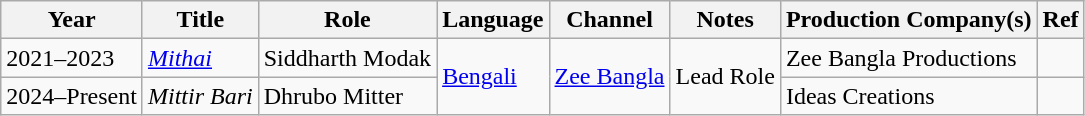<table class="wikitable">
<tr>
<th>Year</th>
<th>Title</th>
<th>Role</th>
<th>Language</th>
<th>Channel</th>
<th>Notes</th>
<th>Production Company(s)</th>
<th>Ref</th>
</tr>
<tr>
<td>2021–2023</td>
<td><em><a href='#'>Mithai</a></em></td>
<td>Siddharth Modak</td>
<td rowspan="2"><a href='#'>Bengali</a></td>
<td rowspan="2"><a href='#'>Zee Bangla</a></td>
<td rowspan="2">Lead Role</td>
<td>Zee Bangla Productions</td>
<td></td>
</tr>
<tr>
<td>2024–Present</td>
<td><em>Mittir Bari</em></td>
<td>Dhrubo Mitter</td>
<td>Ideas Creations</td>
</tr>
</table>
